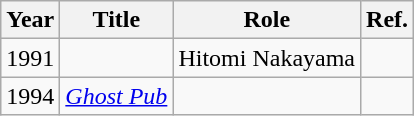<table class="wikitable sortable plainrowheaders">
<tr>
<th scope="col">Year</th>
<th scope="col">Title</th>
<th scope="col">Role</th>
<th scope="col" class="unsortable">Ref.</th>
</tr>
<tr>
<td>1991</td>
<td></td>
<td>Hitomi Nakayama</td>
<td></td>
</tr>
<tr>
<td>1994</td>
<td><em><a href='#'>Ghost Pub</a></em></td>
<td></td>
<td></td>
</tr>
</table>
